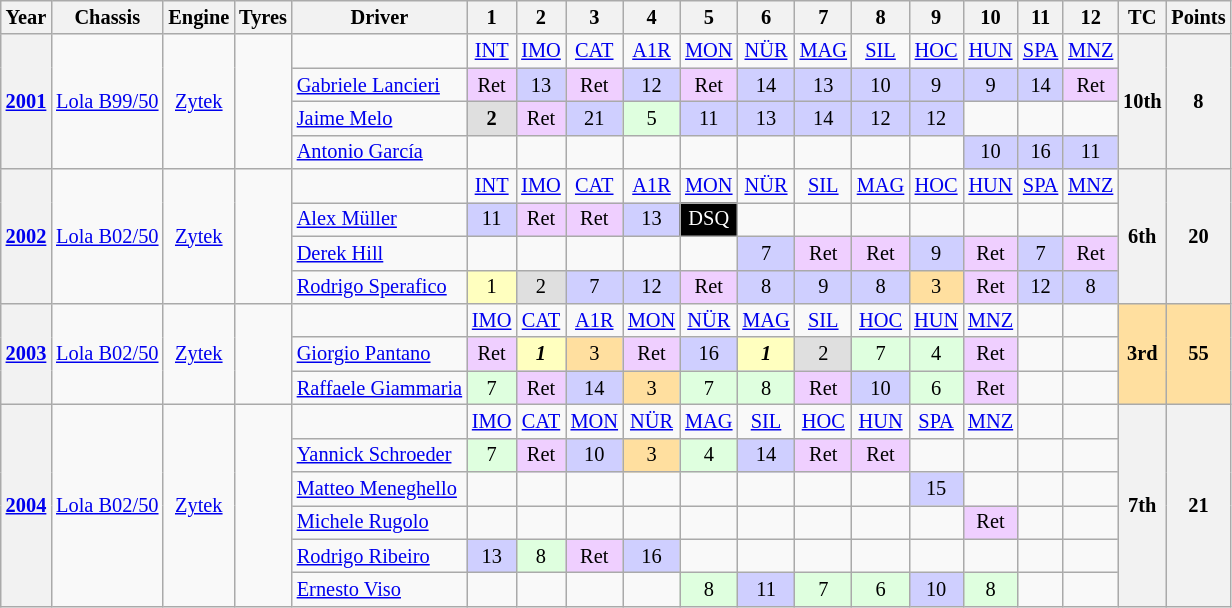<table class="wikitable" style="text-align:center; font-size:85%">
<tr>
<th>Year</th>
<th>Chassis</th>
<th>Engine</th>
<th>Tyres</th>
<th>Driver</th>
<th>1</th>
<th>2</th>
<th>3</th>
<th>4</th>
<th>5</th>
<th>6</th>
<th>7</th>
<th>8</th>
<th>9</th>
<th>10</th>
<th>11</th>
<th>12</th>
<th>TC</th>
<th>Points</th>
</tr>
<tr>
<th rowspan="4"><a href='#'>2001</a></th>
<td rowspan="4"><a href='#'>Lola B99/50</a></td>
<td rowspan="4"><a href='#'>Zytek</a></td>
<td rowspan="4"></td>
<td></td>
<td><a href='#'>INT</a></td>
<td><a href='#'>IMO</a></td>
<td><a href='#'>CAT</a></td>
<td><a href='#'>A1R</a></td>
<td><a href='#'>MON</a></td>
<td><a href='#'>NÜR</a></td>
<td><a href='#'>MAG</a></td>
<td><a href='#'>SIL</a></td>
<td><a href='#'>HOC</a></td>
<td><a href='#'>HUN</a></td>
<td><a href='#'>SPA</a></td>
<td><a href='#'>MNZ</a></td>
<th rowspan="4">10th</th>
<th rowspan="4">8</th>
</tr>
<tr>
<td align="left"> <a href='#'>Gabriele Lancieri</a></td>
<td style="background:#EFCFFF;">Ret</td>
<td style="background:#CFCFFF;">13</td>
<td style="background:#EFCFFF;">Ret</td>
<td style="background:#CFCFFF;">12</td>
<td style="background:#EFCFFF;">Ret</td>
<td style="background:#CFCFFF;">14</td>
<td style="background:#CFCFFF;">13</td>
<td style="background:#CFCFFF;">10</td>
<td style="background:#CFCFFF;">9</td>
<td style="background:#CFCFFF;">9</td>
<td style="background:#CFCFFF;">14</td>
<td style="background:#EFCFFF;">Ret</td>
</tr>
<tr>
<td align="left"> <a href='#'>Jaime Melo</a></td>
<td style="background:#DFDFDF;"><strong>2</strong></td>
<td style="background:#EFCFFF;">Ret</td>
<td style="background:#CFCFFF;">21</td>
<td style="background:#DFFFDF;">5</td>
<td style="background:#CFCFFF;">11</td>
<td style="background:#CFCFFF;">13</td>
<td style="background:#CFCFFF;">14</td>
<td style="background:#CFCFFF;">12</td>
<td style="background:#CFCFFF;">12</td>
<td></td>
<td></td>
<td></td>
</tr>
<tr>
<td align="left"> <a href='#'>Antonio García</a></td>
<td></td>
<td></td>
<td></td>
<td></td>
<td></td>
<td></td>
<td></td>
<td></td>
<td></td>
<td style="background:#CFCFFF;">10</td>
<td style="background:#CFCFFF;">16</td>
<td style="background:#CFCFFF;">11</td>
</tr>
<tr>
<th rowspan="4"><a href='#'>2002</a></th>
<td rowspan="4"><a href='#'>Lola B02/50</a></td>
<td rowspan="4"><a href='#'>Zytek</a></td>
<td rowspan="4"></td>
<td></td>
<td><a href='#'>INT</a></td>
<td><a href='#'>IMO</a></td>
<td><a href='#'>CAT</a></td>
<td><a href='#'>A1R</a></td>
<td><a href='#'>MON</a></td>
<td><a href='#'>NÜR</a></td>
<td><a href='#'>SIL</a></td>
<td><a href='#'>MAG</a></td>
<td><a href='#'>HOC</a></td>
<td><a href='#'>HUN</a></td>
<td><a href='#'>SPA</a></td>
<td><a href='#'>MNZ</a></td>
<th rowspan="4">6th</th>
<th rowspan="4">20</th>
</tr>
<tr>
<td align="left"> <a href='#'>Alex Müller</a></td>
<td style="background:#CFCFFF;">11</td>
<td style="background:#EFCFFF;">Ret</td>
<td style="background:#EFCFFF;">Ret</td>
<td style="background:#CFCFFF;">13</td>
<td style="background:#000000; color:#ffffff">DSQ</td>
<td></td>
<td></td>
<td></td>
<td></td>
<td></td>
<td></td>
<td></td>
</tr>
<tr>
<td align="left"> <a href='#'>Derek Hill</a></td>
<td></td>
<td></td>
<td></td>
<td></td>
<td></td>
<td style="background:#CFCFFF;">7</td>
<td style="background:#EFCFFF;">Ret</td>
<td style="background:#EFCFFF;">Ret</td>
<td style="background:#CFCFFF;">9</td>
<td style="background:#EFCFFF;">Ret</td>
<td style="background:#CFCFFF;">7</td>
<td style="background:#EFCFFF;">Ret</td>
</tr>
<tr>
<td align="left"> <a href='#'>Rodrigo Sperafico</a></td>
<td style="background:#FFFFBF;">1</td>
<td style="background:#DFDFDF;">2</td>
<td style="background:#CFCFFF;">7</td>
<td style="background:#CFCFFF;">12</td>
<td style="background:#EFCFFF;">Ret</td>
<td style="background:#CFCFFF;">8</td>
<td style="background:#CFCFFF;">9</td>
<td style="background:#CFCFFF;">8</td>
<td style="background:#FFDF9F;">3</td>
<td style="background:#EFCFFF;">Ret</td>
<td style="background:#CFCFFF;">12</td>
<td style="background:#CFCFFF;">8</td>
</tr>
<tr>
<th rowspan="3"><a href='#'>2003</a></th>
<td rowspan="3"><a href='#'>Lola B02/50</a></td>
<td rowspan="3"><a href='#'>Zytek</a></td>
<td rowspan="3"></td>
<td></td>
<td><a href='#'>IMO</a></td>
<td><a href='#'>CAT</a></td>
<td><a href='#'>A1R</a></td>
<td><a href='#'>MON</a></td>
<td><a href='#'>NÜR</a></td>
<td><a href='#'>MAG</a></td>
<td><a href='#'>SIL</a></td>
<td><a href='#'>HOC</a></td>
<td><a href='#'>HUN</a></td>
<td><a href='#'>MNZ</a></td>
<td></td>
<td></td>
<th rowspan="3" style="background:#FFDF9F;">3rd</th>
<th rowspan="3" style="background:#FFDF9F;">55</th>
</tr>
<tr>
<td align="left"> <a href='#'>Giorgio Pantano</a></td>
<td style="background:#EFCFFF;">Ret</td>
<td style="background:#FFFFBF;"><strong><em>1</em></strong></td>
<td style="background:#FFDF9F;">3</td>
<td style="background:#EFCFFF;">Ret</td>
<td style="background:#CFCFFF;">16</td>
<td style="background:#FFFFBF;"><strong><em>1</em></strong></td>
<td style="background:#DFDFDF;">2</td>
<td style="background:#DFFFDF;">7</td>
<td style="background:#DFFFDF;">4</td>
<td style="background:#EFCFFF;">Ret</td>
<td></td>
<td></td>
</tr>
<tr>
<td align="left"> <a href='#'>Raffaele Giammaria</a></td>
<td style="background:#DFFFDF;">7</td>
<td style="background:#EFCFFF;">Ret</td>
<td style="background:#CFCFFF;">14</td>
<td style="background:#FFDF9F;">3</td>
<td style="background:#DFFFDF;">7</td>
<td style="background:#DFFFDF;">8</td>
<td style="background:#EFCFFF;">Ret</td>
<td style="background:#CFCFFF;">10</td>
<td style="background:#DFFFDF;">6</td>
<td style="background:#EFCFFF;">Ret</td>
<td></td>
<td></td>
</tr>
<tr>
<th rowspan="6"><a href='#'>2004</a></th>
<td rowspan="6"><a href='#'>Lola B02/50</a></td>
<td rowspan="6"><a href='#'>Zytek</a></td>
<td rowspan="6"></td>
<td></td>
<td><a href='#'>IMO</a></td>
<td><a href='#'>CAT</a></td>
<td><a href='#'>MON</a></td>
<td><a href='#'>NÜR</a></td>
<td><a href='#'>MAG</a></td>
<td><a href='#'>SIL</a></td>
<td><a href='#'>HOC</a></td>
<td><a href='#'>HUN</a></td>
<td><a href='#'>SPA</a></td>
<td><a href='#'>MNZ</a></td>
<td></td>
<td></td>
<th rowspan="6">7th</th>
<th rowspan="6">21</th>
</tr>
<tr>
<td align="left"> <a href='#'>Yannick Schroeder</a></td>
<td style="background:#DFFFDF;">7</td>
<td style="background:#EFCFFF;">Ret</td>
<td style="background:#CFCFFF;">10</td>
<td style="background:#FFDF9F;">3</td>
<td style="background:#DFFFDF;">4</td>
<td style="background:#CFCFFF;">14</td>
<td style="background:#EFCFFF;">Ret</td>
<td style="background:#EFCFFF;">Ret</td>
<td></td>
<td></td>
<td></td>
<td></td>
</tr>
<tr>
<td align="left"> <a href='#'>Matteo Meneghello</a></td>
<td></td>
<td></td>
<td></td>
<td></td>
<td></td>
<td></td>
<td></td>
<td></td>
<td style="background:#CFCFFF;">15</td>
<td></td>
<td></td>
<td></td>
</tr>
<tr>
<td align="left"> <a href='#'>Michele Rugolo</a></td>
<td></td>
<td></td>
<td></td>
<td></td>
<td></td>
<td></td>
<td></td>
<td></td>
<td></td>
<td style="background:#EFCFFF;">Ret</td>
<td></td>
<td></td>
</tr>
<tr>
<td align="left"> <a href='#'>Rodrigo Ribeiro</a></td>
<td style="background:#CFCFFF;">13</td>
<td style="background:#DFFFDF;">8</td>
<td style="background:#EFCFFF;">Ret</td>
<td style="background:#CFCFFF;">16</td>
<td></td>
<td></td>
<td></td>
<td></td>
<td></td>
<td></td>
<td></td>
<td></td>
</tr>
<tr>
<td align="left"> <a href='#'>Ernesto Viso</a></td>
<td></td>
<td></td>
<td></td>
<td></td>
<td style="background:#DFFFDF;">8</td>
<td style="background:#CFCFFF;">11</td>
<td style="background:#DFFFDF;">7</td>
<td style="background:#DFFFDF;">6</td>
<td style="background:#CFCFFF;">10</td>
<td style="background:#DFFFDF;">8</td>
<td></td>
<td></td>
</tr>
</table>
